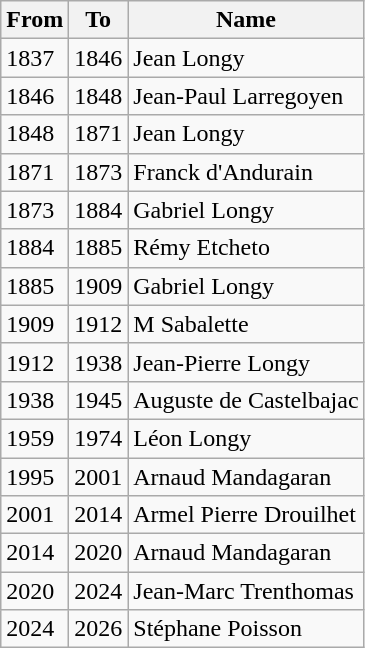<table class="wikitable">
<tr>
<th>From</th>
<th>To</th>
<th>Name</th>
</tr>
<tr>
<td>1837</td>
<td>1846</td>
<td>Jean Longy</td>
</tr>
<tr>
<td>1846</td>
<td>1848</td>
<td>Jean-Paul Larregoyen</td>
</tr>
<tr>
<td>1848</td>
<td>1871</td>
<td>Jean Longy</td>
</tr>
<tr>
<td>1871</td>
<td>1873</td>
<td>Franck d'Andurain</td>
</tr>
<tr>
<td>1873</td>
<td>1884</td>
<td>Gabriel Longy</td>
</tr>
<tr>
<td>1884</td>
<td>1885</td>
<td>Rémy Etcheto</td>
</tr>
<tr>
<td>1885</td>
<td>1909</td>
<td>Gabriel Longy</td>
</tr>
<tr>
<td>1909</td>
<td>1912</td>
<td>M Sabalette</td>
</tr>
<tr>
<td>1912</td>
<td>1938</td>
<td>Jean-Pierre Longy</td>
</tr>
<tr>
<td>1938</td>
<td>1945</td>
<td>Auguste de Castelbajac</td>
</tr>
<tr>
<td>1959</td>
<td>1974</td>
<td>Léon Longy</td>
</tr>
<tr>
<td>1995</td>
<td>2001</td>
<td>Arnaud Mandagaran</td>
</tr>
<tr>
<td>2001</td>
<td>2014</td>
<td>Armel Pierre Drouilhet</td>
</tr>
<tr>
<td>2014</td>
<td>2020</td>
<td>Arnaud Mandagaran</td>
</tr>
<tr>
<td>2020</td>
<td>2024</td>
<td>Jean-Marc Trenthomas</td>
</tr>
<tr>
<td>2024</td>
<td>2026</td>
<td>Stéphane Poisson</td>
</tr>
</table>
